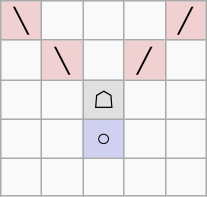<table border="1" class="wikitable">
<tr align=center>
<td width="20" style="background:#f0d0d0;">╲</td>
<td width="20"> </td>
<td width="20"> </td>
<td width="20"> </td>
<td width="20" style="background:#f0d0d0;">╱</td>
</tr>
<tr align=center>
<td> </td>
<td style="background:#f0d0d0;">╲</td>
<td> </td>
<td style="background:#f0d0d0;">╱</td>
<td> </td>
</tr>
<tr align=center>
<td> </td>
<td> </td>
<td style="background:#e0e0e0;">☖</td>
<td> </td>
<td> </td>
</tr>
<tr align=center>
<td> </td>
<td> </td>
<td style="background:#d0d0f0;">○</td>
<td> </td>
<td> </td>
</tr>
<tr align=center>
<td> </td>
<td> </td>
<td> </td>
<td> </td>
<td> </td>
</tr>
</table>
